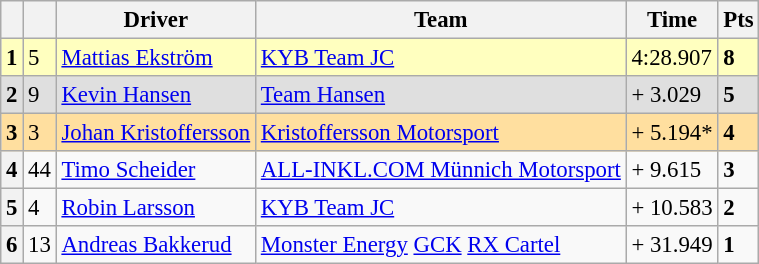<table class="wikitable" style="font-size:95%">
<tr>
<th></th>
<th></th>
<th>Driver</th>
<th>Team</th>
<th>Time</th>
<th>Pts</th>
</tr>
<tr>
<th style="background:#ffffbf;">1</th>
<td style="background:#ffffbf;">5</td>
<td style="background:#ffffbf;"> <a href='#'>Mattias Ekström</a></td>
<td style="background:#ffffbf;"><a href='#'>KYB Team JC</a></td>
<td style="background:#ffffbf;">4:28.907</td>
<td style="background:#ffffbf;"><strong>8</strong></td>
</tr>
<tr>
<th style="background:#dfdfdf;">2</th>
<td style="background:#dfdfdf;">9</td>
<td style="background:#dfdfdf;"> <a href='#'>Kevin Hansen</a></td>
<td style="background:#dfdfdf;"><a href='#'>Team Hansen</a></td>
<td style="background:#dfdfdf;">+ 3.029</td>
<td style="background:#dfdfdf;"><strong>5</strong></td>
</tr>
<tr>
<th style="background:#ffdf9f;">3</th>
<td style="background:#ffdf9f;">3</td>
<td style="background:#ffdf9f;"> <a href='#'>Johan Kristoffersson</a></td>
<td style="background:#ffdf9f;"><a href='#'>Kristoffersson Motorsport</a></td>
<td style="background:#ffdf9f;">+ 5.194*</td>
<td style="background:#ffdf9f;"><strong>4</strong></td>
</tr>
<tr>
<th>4</th>
<td>44</td>
<td> <a href='#'>Timo Scheider</a></td>
<td><a href='#'>ALL-INKL.COM Münnich Motorsport</a></td>
<td>+ 9.615</td>
<td><strong>3</strong></td>
</tr>
<tr>
<th>5</th>
<td>4</td>
<td> <a href='#'>Robin Larsson</a></td>
<td><a href='#'>KYB Team JC</a></td>
<td>+ 10.583</td>
<td><strong>2</strong></td>
</tr>
<tr>
<th>6</th>
<td>13</td>
<td> <a href='#'>Andreas Bakkerud</a></td>
<td><a href='#'>Monster Energy</a> <a href='#'>GCK</a> <a href='#'>RX Cartel</a></td>
<td>+ 31.949</td>
<td><strong>1</strong></td>
</tr>
</table>
